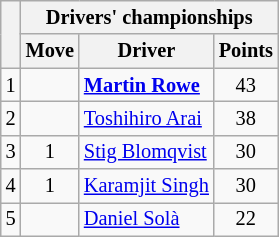<table class="wikitable" style="font-size:85%;">
<tr>
<th rowspan="2"></th>
<th colspan="3" nowrap>Drivers' championships</th>
</tr>
<tr>
<th>Move</th>
<th>Driver</th>
<th>Points</th>
</tr>
<tr>
<td align="center">1</td>
<td align="center"></td>
<td> <strong><a href='#'>Martin Rowe</a></strong></td>
<td align="center">43</td>
</tr>
<tr>
<td align="center">2</td>
<td align="center"></td>
<td> <a href='#'>Toshihiro Arai</a></td>
<td align="center">38</td>
</tr>
<tr>
<td align="center">3</td>
<td align="center"> 1</td>
<td> <a href='#'>Stig Blomqvist</a></td>
<td align="center">30</td>
</tr>
<tr>
<td align="center">4</td>
<td align="center"> 1</td>
<td> <a href='#'>Karamjit Singh</a></td>
<td align="center">30</td>
</tr>
<tr>
<td align="center">5</td>
<td align="center"></td>
<td> <a href='#'>Daniel Solà</a></td>
<td align="center">22</td>
</tr>
</table>
